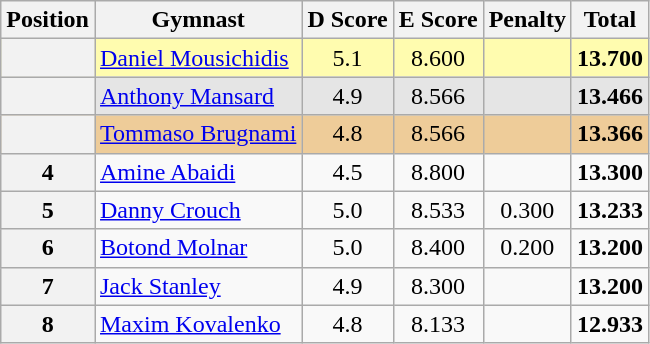<table style="text-align:center;" class="wikitable sortable">
<tr>
<th>Position</th>
<th>Gymnast</th>
<th>D Score</th>
<th>E Score</th>
<th>Penalty</th>
<th>Total</th>
</tr>
<tr style="background:#fffcaf;">
<th scope="row" style="text-align:center"></th>
<td style="text-align:left;"> <a href='#'>Daniel Mousichidis</a></td>
<td>5.1</td>
<td>8.600</td>
<td></td>
<td><strong>13.700</strong></td>
</tr>
<tr style="background:#e5e5e5;">
<th scope="row" style="text-align:center"></th>
<td style="text-align:left;"> <a href='#'>Anthony Mansard</a></td>
<td>4.9</td>
<td>8.566</td>
<td></td>
<td><strong>13.466</strong></td>
</tr>
<tr style="background:#ec9;">
<th scope="row" style="text-align:center"></th>
<td style="text-align:left;"> <a href='#'>Tommaso Brugnami</a></td>
<td>4.8</td>
<td>8.566</td>
<td></td>
<td><strong>13.366</strong></td>
</tr>
<tr>
<th>4</th>
<td style="text-align:left;"> <a href='#'>Amine Abaidi</a></td>
<td>4.5</td>
<td>8.800</td>
<td></td>
<td><strong>13.300</strong></td>
</tr>
<tr>
<th>5</th>
<td style="text-align:left;"> <a href='#'>Danny Crouch</a></td>
<td>5.0</td>
<td>8.533</td>
<td>0.300</td>
<td><strong>13.233</strong></td>
</tr>
<tr>
<th>6</th>
<td style="text-align:left;"> <a href='#'>Botond Molnar</a></td>
<td>5.0</td>
<td>8.400</td>
<td>0.200</td>
<td><strong>13.200</strong></td>
</tr>
<tr>
<th>7</th>
<td style="text-align:left;"> <a href='#'>Jack Stanley</a></td>
<td>4.9</td>
<td>8.300</td>
<td></td>
<td><strong>13.200</strong></td>
</tr>
<tr>
<th>8</th>
<td style="text-align:left;"> <a href='#'>Maxim Kovalenko</a></td>
<td>4.8</td>
<td>8.133</td>
<td></td>
<td><strong>12.933</strong></td>
</tr>
</table>
